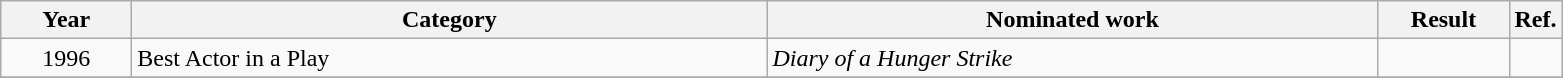<table class=wikitable>
<tr>
<th scope="col" style="width:5em;">Year</th>
<th scope="col" style="width:26em;">Category</th>
<th scope="col" style="width:25em;">Nominated work</th>
<th scope="col" style="width:5em;">Result</th>
<th>Ref.</th>
</tr>
<tr>
<td style="text-align:center;">1996</td>
<td>Best Actor in a Play</td>
<td><em>Diary of a Hunger Strike</em></td>
<td></td>
<td></td>
</tr>
<tr>
</tr>
</table>
